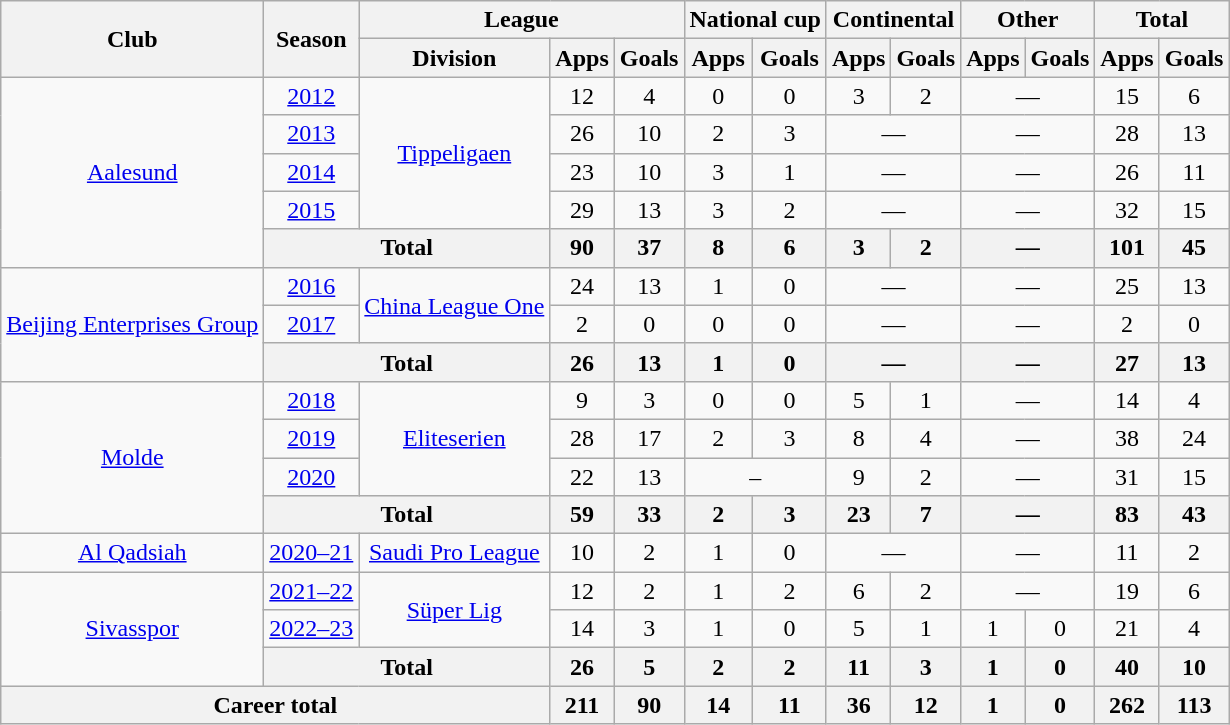<table class="wikitable" style="text-align: center;">
<tr>
<th rowspan="2">Club</th>
<th rowspan="2">Season</th>
<th colspan="3">League</th>
<th colspan="2">National cup</th>
<th colspan="2">Continental</th>
<th colspan="2">Other</th>
<th colspan="2">Total</th>
</tr>
<tr>
<th>Division</th>
<th>Apps</th>
<th>Goals</th>
<th>Apps</th>
<th>Goals</th>
<th>Apps</th>
<th>Goals</th>
<th>Apps</th>
<th>Goals</th>
<th>Apps</th>
<th>Goals</th>
</tr>
<tr>
<td rowspan="5" valign="center"><a href='#'>Aalesund</a></td>
<td><a href='#'>2012</a></td>
<td rowspan="4" valign="center"><a href='#'>Tippeligaen</a></td>
<td>12</td>
<td>4</td>
<td>0</td>
<td>0</td>
<td>3</td>
<td>2</td>
<td colspan="2">—</td>
<td>15</td>
<td>6</td>
</tr>
<tr>
<td><a href='#'>2013</a></td>
<td>26</td>
<td>10</td>
<td>2</td>
<td>3</td>
<td colspan="2">—</td>
<td colspan="2">—</td>
<td>28</td>
<td>13</td>
</tr>
<tr>
<td><a href='#'>2014</a></td>
<td>23</td>
<td>10</td>
<td>3</td>
<td>1</td>
<td colspan="2">—</td>
<td colspan="2">—</td>
<td>26</td>
<td>11</td>
</tr>
<tr>
<td><a href='#'>2015</a></td>
<td>29</td>
<td>13</td>
<td>3</td>
<td>2</td>
<td colspan="2">—</td>
<td colspan="2">—</td>
<td>32</td>
<td>15</td>
</tr>
<tr>
<th colspan="2">Total</th>
<th>90</th>
<th>37</th>
<th>8</th>
<th>6</th>
<th>3</th>
<th>2</th>
<th colspan="2">—</th>
<th>101</th>
<th>45</th>
</tr>
<tr>
<td rowspan="3" valign="center"><a href='#'>Beijing Enterprises Group</a></td>
<td><a href='#'>2016</a></td>
<td rowspan="2" valign="center"><a href='#'>China League One</a></td>
<td>24</td>
<td>13</td>
<td>1</td>
<td>0</td>
<td colspan="2">—</td>
<td colspan="2">—</td>
<td>25</td>
<td>13</td>
</tr>
<tr>
<td><a href='#'>2017</a></td>
<td>2</td>
<td>0</td>
<td>0</td>
<td>0</td>
<td colspan="2">—</td>
<td colspan="2">—</td>
<td>2</td>
<td>0</td>
</tr>
<tr>
<th colspan="2">Total</th>
<th>26</th>
<th>13</th>
<th>1</th>
<th>0</th>
<th colspan="2">—</th>
<th colspan="2">—</th>
<th>27</th>
<th>13</th>
</tr>
<tr>
<td rowspan="4" valign="center"><a href='#'>Molde</a></td>
<td><a href='#'>2018</a></td>
<td rowspan="3" valign="center"><a href='#'>Eliteserien</a></td>
<td>9</td>
<td>3</td>
<td>0</td>
<td>0</td>
<td>5</td>
<td>1</td>
<td colspan="2">—</td>
<td>14</td>
<td>4</td>
</tr>
<tr>
<td><a href='#'>2019</a></td>
<td>28</td>
<td>17</td>
<td>2</td>
<td>3</td>
<td>8</td>
<td>4</td>
<td colspan="2">—</td>
<td>38</td>
<td>24</td>
</tr>
<tr>
<td><a href='#'>2020</a></td>
<td>22</td>
<td>13</td>
<td colspan="2">–</td>
<td>9</td>
<td>2</td>
<td colspan="2">—</td>
<td>31</td>
<td>15</td>
</tr>
<tr>
<th colspan="2">Total</th>
<th>59</th>
<th>33</th>
<th>2</th>
<th>3</th>
<th>23</th>
<th>7</th>
<th colspan="2">—</th>
<th>83</th>
<th>43</th>
</tr>
<tr>
<td><a href='#'>Al Qadsiah</a></td>
<td><a href='#'>2020–21</a></td>
<td><a href='#'>Saudi Pro League</a></td>
<td>10</td>
<td>2</td>
<td>1</td>
<td>0</td>
<td colspan="2">—</td>
<td colspan="2">—</td>
<td>11</td>
<td>2</td>
</tr>
<tr>
<td rowspan="3"><a href='#'>Sivasspor</a></td>
<td><a href='#'>2021–22</a></td>
<td rowspan="2"><a href='#'>Süper Lig</a></td>
<td>12</td>
<td>2</td>
<td>1</td>
<td>2</td>
<td>6</td>
<td>2</td>
<td colspan="2">—</td>
<td>19</td>
<td>6</td>
</tr>
<tr>
<td><a href='#'>2022–23</a></td>
<td>14</td>
<td>3</td>
<td>1</td>
<td>0</td>
<td>5</td>
<td>1</td>
<td>1</td>
<td>0</td>
<td>21</td>
<td>4</td>
</tr>
<tr>
<th colspan="2">Total</th>
<th>26</th>
<th>5</th>
<th>2</th>
<th>2</th>
<th>11</th>
<th>3</th>
<th>1</th>
<th>0</th>
<th>40</th>
<th>10</th>
</tr>
<tr>
<th colspan="3">Career total</th>
<th>211</th>
<th>90</th>
<th>14</th>
<th>11</th>
<th>36</th>
<th>12</th>
<th>1</th>
<th>0</th>
<th>262</th>
<th>113</th>
</tr>
</table>
